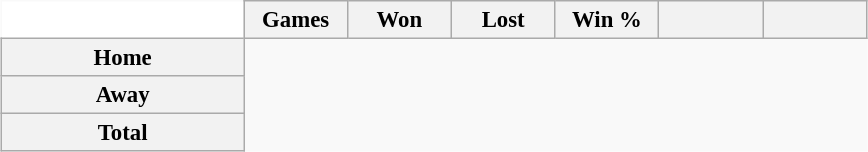<table class="wikitable" style="margin:1em auto; font-size:95%; text-align:center; width:38em; border:0;">
<tr>
<td width="28%" style="background:#fff;border:0;"></td>
<th width="12%">Games</th>
<th width="12%">Won</th>
<th width="12%">Lost</th>
<th width="12%">Win %</th>
<th width="12%"></th>
<th width="12%"></th>
</tr>
<tr>
<th>Home</th>
</tr>
<tr>
<th>Away</th>
</tr>
<tr>
<th>Total</th>
</tr>
</table>
